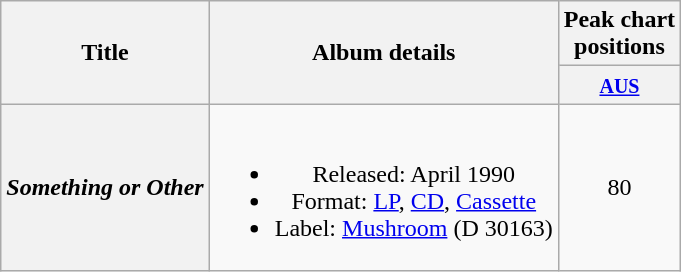<table class="wikitable plainrowheaders" style="text-align:center;" border="1">
<tr>
<th scope="col" rowspan="2">Title</th>
<th scope="col" rowspan="2">Album details</th>
<th scope="col" colspan="1">Peak chart<br>positions</th>
</tr>
<tr>
<th scope="col" style="text-align:center;"><small><a href='#'>AUS</a></small><br></th>
</tr>
<tr>
<th scope="row"><em>Something or Other</em></th>
<td><br><ul><li>Released: April 1990</li><li>Format: <a href='#'>LP</a>, <a href='#'>CD</a>, <a href='#'>Cassette</a></li><li>Label: <a href='#'>Mushroom</a> (D 30163)</li></ul></td>
<td>80</td>
</tr>
</table>
